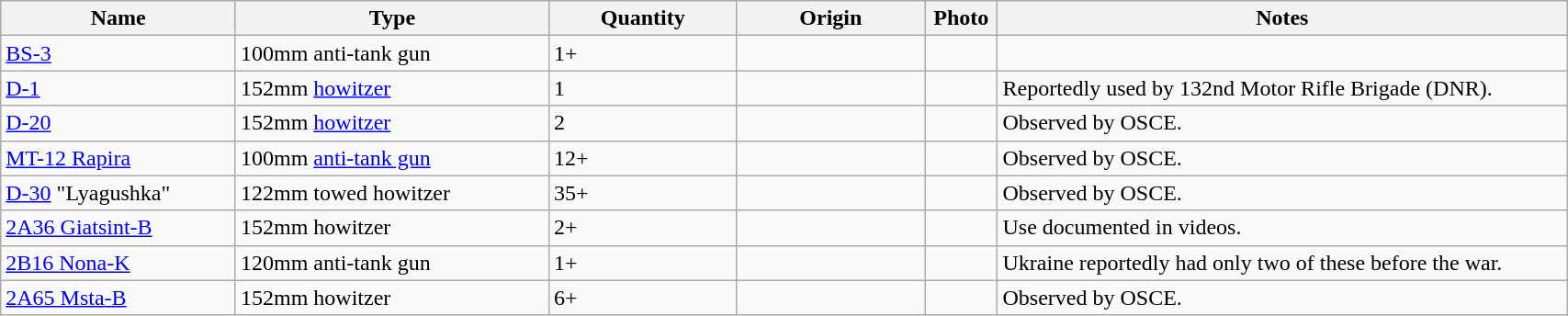<table class="wikitable" style="width:90%;">
<tr>
<th style="width:15%;">Name</th>
<th style="width:20%;">Type</th>
<th style="width:12%;">Quantity</th>
<th style="width:12%;">Origin</th>
<th>Photo</th>
<th>Notes</th>
</tr>
<tr>
<td><a href='#'>BS-3</a></td>
<td>100mm anti-tank gun</td>
<td>1+</td>
<td></td>
<td></td>
<td></td>
</tr>
<tr>
<td><a href='#'>D-1</a></td>
<td>152mm <a href='#'>howitzer</a></td>
<td>1</td>
<td></td>
<td></td>
<td>Reportedly used by 132nd Motor Rifle Brigade (DNR).</td>
</tr>
<tr>
<td><a href='#'>D-20</a></td>
<td>152mm <a href='#'>howitzer</a></td>
<td>2</td>
<td></td>
<td></td>
<td>Observed by OSCE.</td>
</tr>
<tr>
<td><a href='#'>MT-12 Rapira</a></td>
<td>100mm <a href='#'>anti-tank gun</a></td>
<td>12+</td>
<td></td>
<td></td>
<td>Observed by OSCE.</td>
</tr>
<tr>
<td><a href='#'>D-30</a> "Lyagushka"</td>
<td>122mm towed howitzer</td>
<td>35+</td>
<td></td>
<td></td>
<td>Observed by OSCE.</td>
</tr>
<tr>
<td><a href='#'>2A36 Giatsint-B</a></td>
<td>152mm howitzer</td>
<td>2+</td>
<td></td>
<td></td>
<td>Use documented in videos.</td>
</tr>
<tr>
<td><a href='#'>2B16 Nona-K</a></td>
<td>120mm anti-tank gun</td>
<td>1+</td>
<td></td>
<td></td>
<td>Ukraine reportedly had only two of these before the war.</td>
</tr>
<tr>
<td><a href='#'>2A65 Msta-B</a></td>
<td>152mm howitzer</td>
<td>6+</td>
<td></td>
<td></td>
<td>Observed by OSCE.</td>
</tr>
</table>
